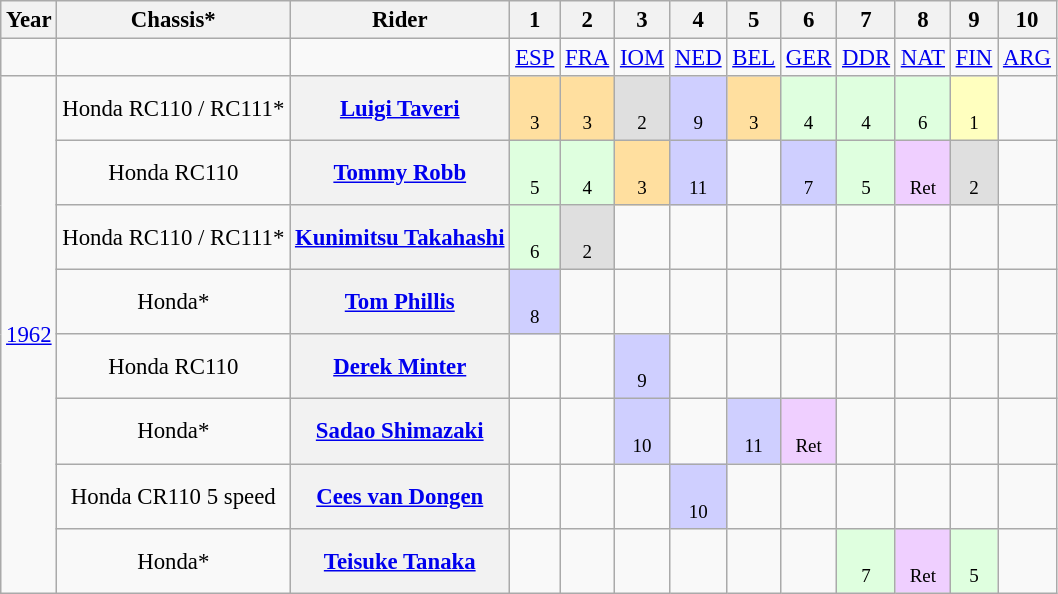<table class="wikitable" style="text-align:center; font-size:95%">
<tr>
<th>Year</th>
<th>Chassis*</th>
<th>Rider</th>
<th>1</th>
<th>2</th>
<th>3</th>
<th>4</th>
<th>5</th>
<th>6</th>
<th>7</th>
<th>8</th>
<th>9</th>
<th>10</th>
</tr>
<tr>
<td></td>
<td></td>
<td></td>
<td><a href='#'>ESP</a></td>
<td><a href='#'>FRA</a></td>
<td><a href='#'>IOM</a></td>
<td><a href='#'>NED</a></td>
<td><a href='#'>BEL</a></td>
<td><a href='#'>GER</a></td>
<td><a href='#'>DDR</a></td>
<td><a href='#'>NAT</a></td>
<td><a href='#'>FIN</a></td>
<td><a href='#'>ARG</a></td>
</tr>
<tr>
<td rowspan="8"><a href='#'>1962</a></td>
<td>Honda RC110 / RC111*</td>
<th> <a href='#'>Luigi Taveri</a></th>
<td style="background:#ffdf9f;"><br><small>3</small></td>
<td style="background:#ffdf9f;"><br><small>3</small></td>
<td style="background:#dfdfdf;"><br><small>2</small></td>
<td style="background:#cfcfff;"><br><small>9</small></td>
<td style="background:#ffdf9f;"><br><small>3</small></td>
<td style="background:#dfffdf;"><br><small>4</small></td>
<td style="background:#dfffdf;"><br><small>4</small></td>
<td style="background:#dfffdf;"><br><small>6</small></td>
<td style="background:#ffffbf;"><br><small>1</small></td>
<td></td>
</tr>
<tr>
<td>Honda RC110</td>
<th> <a href='#'>Tommy Robb</a></th>
<td style="background:#dfffdf;"><br><small>5</small></td>
<td style="background:#dfffdf;"><br><small>4</small></td>
<td style="background:#ffdf9f;"><br><small>3</small></td>
<td style="background:#cfcfff;"><br><small>11</small></td>
<td></td>
<td style="background:#cfcfff;"><br><small>7</small></td>
<td style="background:#dfffdf;"><br><small>5</small></td>
<td style="background:#efcfff;"><br><small>Ret</small></td>
<td style="background:#dfdfdf;"><br><small>2</small></td>
<td></td>
</tr>
<tr>
<td>Honda RC110 / RC111*</td>
<th> <a href='#'>Kunimitsu Takahashi</a></th>
<td style="background:#dfffdf;"><br><small>6</small></td>
<td style="background:#dfdfdf;"><br><small>2</small></td>
<td></td>
<td></td>
<td></td>
<td></td>
<td></td>
<td></td>
<td></td>
<td></td>
</tr>
<tr>
<td>Honda*</td>
<th> <a href='#'>Tom Phillis</a></th>
<td style="background:#cfcfff;"><br><small>8</small></td>
<td></td>
<td></td>
<td></td>
<td></td>
<td></td>
<td></td>
<td></td>
<td></td>
<td></td>
</tr>
<tr>
<td>Honda RC110</td>
<th> <a href='#'>Derek Minter</a></th>
<td></td>
<td></td>
<td style="background:#cfcfff;"><br><small>9</small></td>
<td></td>
<td></td>
<td></td>
<td></td>
<td></td>
<td></td>
<td></td>
</tr>
<tr>
<td>Honda*</td>
<th> <a href='#'>Sadao Shimazaki</a></th>
<td></td>
<td></td>
<td style="background:#cfcfff;"><br><small>10</small></td>
<td></td>
<td style="background:#cfcfff;"><br><small>11</small></td>
<td style="background:#efcfff;"><br><small>Ret</small></td>
<td></td>
<td></td>
<td></td>
<td></td>
</tr>
<tr>
<td>Honda CR110 5 speed</td>
<th> <a href='#'>Cees van Dongen</a></th>
<td></td>
<td></td>
<td></td>
<td style="background:#cfcfff;"><br><small>10</small></td>
<td></td>
<td></td>
<td></td>
<td></td>
<td></td>
<td></td>
</tr>
<tr>
<td>Honda*</td>
<th> <a href='#'>Teisuke Tanaka</a></th>
<td></td>
<td></td>
<td></td>
<td></td>
<td></td>
<td></td>
<td style="background:#dfffdf;"><br><small>7</small></td>
<td style="background:#efcfff;"><br><small>Ret</small></td>
<td style="background:#dfffdf;"><br><small>5</small></td>
<td></td>
</tr>
</table>
